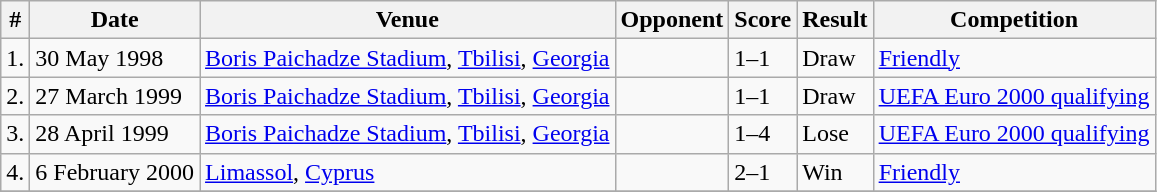<table class="wikitable">
<tr>
<th>#</th>
<th>Date</th>
<th>Venue</th>
<th>Opponent</th>
<th>Score</th>
<th>Result</th>
<th>Competition</th>
</tr>
<tr>
<td>1.</td>
<td>30 May 1998</td>
<td><a href='#'>Boris Paichadze Stadium</a>, <a href='#'>Tbilisi</a>, <a href='#'>Georgia</a></td>
<td></td>
<td>1–1</td>
<td>Draw</td>
<td><a href='#'>Friendly</a></td>
</tr>
<tr>
<td>2.</td>
<td>27 March 1999</td>
<td><a href='#'>Boris Paichadze Stadium</a>, <a href='#'>Tbilisi</a>, <a href='#'>Georgia</a></td>
<td></td>
<td>1–1</td>
<td>Draw</td>
<td><a href='#'>UEFA Euro 2000 qualifying</a></td>
</tr>
<tr>
<td>3.</td>
<td>28 April 1999</td>
<td><a href='#'>Boris Paichadze Stadium</a>, <a href='#'>Tbilisi</a>, <a href='#'>Georgia</a></td>
<td></td>
<td>1–4</td>
<td>Lose</td>
<td><a href='#'>UEFA Euro 2000 qualifying</a></td>
</tr>
<tr>
<td>4.</td>
<td>6 February 2000</td>
<td><a href='#'>Limassol</a>, <a href='#'>Cyprus</a></td>
<td></td>
<td>2–1</td>
<td>Win</td>
<td><a href='#'>Friendly</a></td>
</tr>
<tr>
</tr>
</table>
